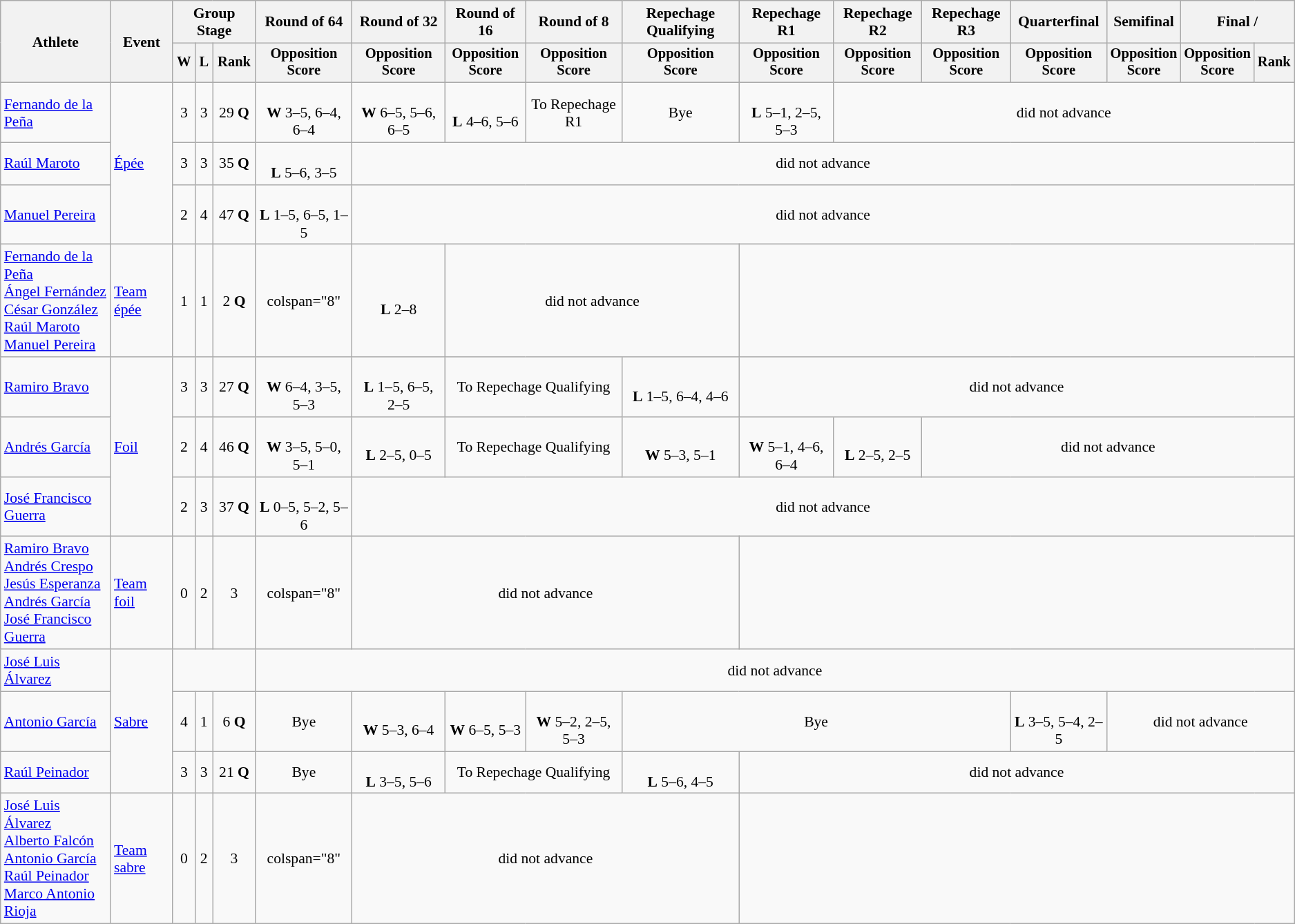<table class="wikitable" style="font-size:90%">
<tr>
<th rowspan="2">Athlete</th>
<th rowspan="2">Event</th>
<th colspan="3">Group Stage</th>
<th>Round of 64</th>
<th>Round of 32</th>
<th>Round of 16</th>
<th>Round of 8</th>
<th>Repechage Qualifying</th>
<th>Repechage R1</th>
<th>Repechage R2</th>
<th>Repechage R3</th>
<th>Quarterfinal</th>
<th>Semifinal</th>
<th colspan=2>Final / </th>
</tr>
<tr style="font-size:95%">
<th>W</th>
<th>L</th>
<th>Rank</th>
<th>Opposition <br> Score</th>
<th>Opposition <br> Score</th>
<th>Opposition <br> Score</th>
<th>Opposition <br> Score</th>
<th>Opposition <br> Score</th>
<th>Opposition <br> Score</th>
<th>Opposition <br> Score</th>
<th>Opposition <br> Score</th>
<th>Opposition <br> Score</th>
<th>Opposition <br> Score</th>
<th>Opposition <br> Score</th>
<th>Rank</th>
</tr>
<tr align=center>
<td align=left><a href='#'>Fernando de la Peña</a></td>
<td align=left rowspan="3"><a href='#'>Épée</a></td>
<td>3</td>
<td>3</td>
<td>29 <strong>Q</strong></td>
<td><br><strong>W</strong> 3–5, 6–4, 6–4</td>
<td><br><strong>W</strong> 6–5, 5–6, 6–5</td>
<td><br><strong>L</strong> 4–6, 5–6</td>
<td>To Repechage R1</td>
<td>Bye</td>
<td><br><strong>L</strong> 5–1, 2–5, 5–3</td>
<td colspan="6">did not advance</td>
</tr>
<tr align=center>
<td align=left><a href='#'>Raúl Maroto</a></td>
<td>3</td>
<td>3</td>
<td>35 <strong>Q</strong></td>
<td><br><strong>L</strong> 5–6, 3–5</td>
<td colspan="11">did not advance</td>
</tr>
<tr align=center>
<td align=left><a href='#'>Manuel Pereira</a></td>
<td>2</td>
<td>4</td>
<td>47 <strong>Q</strong></td>
<td><br><strong>L</strong> 1–5, 6–5, 1–5</td>
<td colspan="11">did not advance</td>
</tr>
<tr align=center>
<td align=left><a href='#'>Fernando de la Peña</a><br><a href='#'>Ángel Fernández</a><br><a href='#'>César González</a><br><a href='#'>Raúl Maroto</a><br><a href='#'>Manuel Pereira</a></td>
<td align=left><a href='#'>Team épée</a></td>
<td>1</td>
<td>1</td>
<td>2 <strong>Q</strong></td>
<td>colspan="8" </td>
<td><br><strong>L</strong> 2–8</td>
<td colspan="3">did not advance</td>
</tr>
<tr align=center>
<td align=left><a href='#'>Ramiro Bravo</a></td>
<td align=left rowspan="3"><a href='#'>Foil</a></td>
<td>3</td>
<td>3</td>
<td>27 <strong>Q</strong></td>
<td><br><strong>W</strong> 6–4, 3–5, 5–3</td>
<td><br><strong>L</strong> 1–5, 6–5, 2–5</td>
<td colspan="2">To Repechage Qualifying</td>
<td><br><strong>L</strong> 1–5, 6–4, 4–6</td>
<td colspan="7">did not advance</td>
</tr>
<tr align=center>
<td align=left><a href='#'>Andrés García</a></td>
<td>2</td>
<td>4</td>
<td>46 <strong>Q</strong></td>
<td><br><strong>W</strong> 3–5, 5–0, 5–1</td>
<td><br><strong>L</strong> 2–5, 0–5</td>
<td colspan="2">To Repechage Qualifying</td>
<td><br><strong>W</strong> 5–3, 5–1</td>
<td><br><strong>W</strong> 5–1, 4–6, 6–4</td>
<td><br><strong>L</strong> 2–5, 2–5</td>
<td colspan="5">did not advance</td>
</tr>
<tr align=center>
<td align=left><a href='#'>José Francisco Guerra</a></td>
<td>2</td>
<td>3</td>
<td>37 <strong>Q</strong></td>
<td><br><strong>L</strong> 0–5, 5–2, 5–6</td>
<td colspan="11">did not advance</td>
</tr>
<tr align=center>
<td align=left><a href='#'>Ramiro Bravo</a><br><a href='#'>Andrés Crespo</a><br><a href='#'>Jesús Esperanza</a><br><a href='#'>Andrés García</a><br><a href='#'>José Francisco Guerra</a></td>
<td align=left><a href='#'>Team foil</a></td>
<td>0</td>
<td>2</td>
<td>3</td>
<td>colspan="8" </td>
<td colspan="4">did not advance</td>
</tr>
<tr align=center>
<td align=left><a href='#'>José Luis Álvarez</a></td>
<td align=left rowspan="3"><a href='#'>Sabre</a></td>
<td colspan="3"></td>
<td colspan="12">did not advance</td>
</tr>
<tr align=center>
<td align=left><a href='#'>Antonio García</a></td>
<td>4</td>
<td>1</td>
<td>6 <strong>Q</strong></td>
<td>Bye</td>
<td><br><strong>W</strong> 5–3, 6–4</td>
<td><br><strong>W</strong> 6–5, 5–3</td>
<td><br><strong>W</strong> 5–2, 2–5, 5–3</td>
<td colspan="4">Bye</td>
<td><br><strong>L</strong> 3–5, 5–4, 2–5</td>
<td colspan="3">did not advance</td>
</tr>
<tr align=center>
<td align=left><a href='#'>Raúl Peinador</a></td>
<td>3</td>
<td>3</td>
<td>21 <strong>Q</strong></td>
<td>Bye</td>
<td><br><strong>L</strong> 3–5, 5–6</td>
<td colspan="2">To Repechage Qualifying</td>
<td><br><strong>L</strong> 5–6, 4–5</td>
<td colspan="7">did not advance</td>
</tr>
<tr align=center>
<td align=left><a href='#'>José Luis Álvarez</a><br><a href='#'>Alberto Falcón</a><br><a href='#'>Antonio García</a><br><a href='#'>Raúl Peinador</a><br><a href='#'>Marco Antonio Rioja</a></td>
<td align=left><a href='#'>Team sabre</a></td>
<td>0</td>
<td>2</td>
<td>3</td>
<td>colspan="8" </td>
<td colspan="4">did not advance</td>
</tr>
</table>
